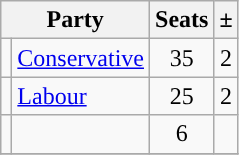<table class="sortable wikitable">
<tr>
<th colspan="2">Party</th>
<th>Seats</th>
<th>±</th>
</tr>
<tr>
<td style="background-color: "></td>
<td><a href='#'>Conservative</a></td>
<td align="center">35</td>
<td align="center">2</td>
</tr>
<tr>
<td style="background-color: "></td>
<td><a href='#'>Labour</a></td>
<td align="center">25</td>
<td align="center">2</td>
</tr>
<tr>
<td style="background-color: "></td>
<td><a href='#'></a></td>
<td align="center">6</td>
<td align="center"></td>
</tr>
<tr>
</tr>
</table>
